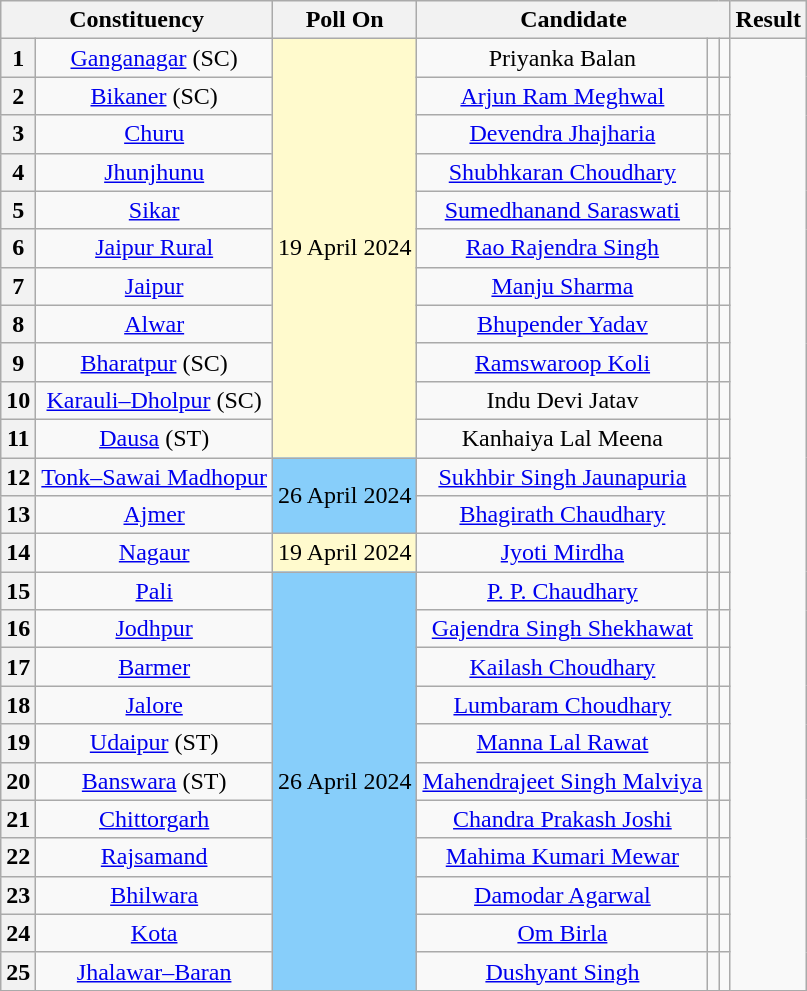<table class="wikitable sortable" style="text-align:center;">
<tr>
<th colspan="2">Constituency</th>
<th>Poll On</th>
<th colspan="3">Candidate</th>
<th>Result</th>
</tr>
<tr>
<th>1</th>
<td><a href='#'>Ganganagar</a> (SC)</td>
<td rowspan="11" bgcolor=#FFFACD>19 April 2024</td>
<td>Priyanka Balan</td>
<td></td>
<td></td>
</tr>
<tr>
<th>2</th>
<td><a href='#'>Bikaner</a> (SC)</td>
<td><a href='#'>Arjun Ram Meghwal</a></td>
<td></td>
<td></td>
</tr>
<tr>
<th>3</th>
<td><a href='#'>Churu</a></td>
<td><a href='#'>Devendra Jhajharia</a></td>
<td></td>
<td></td>
</tr>
<tr>
<th>4</th>
<td><a href='#'>Jhunjhunu</a></td>
<td><a href='#'>Shubhkaran Choudhary</a></td>
<td></td>
<td></td>
</tr>
<tr>
<th>5</th>
<td><a href='#'>Sikar</a></td>
<td><a href='#'>Sumedhanand Saraswati</a></td>
<td></td>
<td></td>
</tr>
<tr>
<th>6</th>
<td><a href='#'>Jaipur Rural</a></td>
<td><a href='#'>Rao Rajendra Singh</a></td>
<td></td>
<td></td>
</tr>
<tr>
<th>7</th>
<td><a href='#'>Jaipur</a></td>
<td><a href='#'>Manju Sharma</a></td>
<td></td>
<td></td>
</tr>
<tr>
<th>8</th>
<td><a href='#'>Alwar</a></td>
<td><a href='#'>Bhupender Yadav</a></td>
<td></td>
<td></td>
</tr>
<tr>
<th>9</th>
<td><a href='#'>Bharatpur</a> (SC)</td>
<td><a href='#'>Ramswaroop Koli</a></td>
<td></td>
<td></td>
</tr>
<tr>
<th>10</th>
<td><a href='#'>Karauli–Dholpur</a> (SC)</td>
<td>Indu Devi Jatav</td>
<td></td>
<td></td>
</tr>
<tr>
<th>11</th>
<td><a href='#'>Dausa</a> (ST)</td>
<td>Kanhaiya Lal Meena</td>
<td></td>
<td></td>
</tr>
<tr>
<th>12</th>
<td><a href='#'>Tonk–Sawai Madhopur</a></td>
<td rowspan="2" bgcolor=#87CEFA>26 April 2024</td>
<td><a href='#'>Sukhbir Singh Jaunapuria</a></td>
<td></td>
<td></td>
</tr>
<tr>
<th>13</th>
<td><a href='#'>Ajmer</a></td>
<td><a href='#'>Bhagirath Chaudhary</a></td>
<td></td>
<td></td>
</tr>
<tr>
<th>14</th>
<td><a href='#'>Nagaur</a></td>
<td bgcolor=#FFFACD>19 April 2024</td>
<td><a href='#'>Jyoti Mirdha</a></td>
<td></td>
<td></td>
</tr>
<tr>
<th>15</th>
<td><a href='#'>Pali</a></td>
<td rowspan="11" bgcolor=#87CEFA>26 April 2024</td>
<td><a href='#'>P. P. Chaudhary</a></td>
<td></td>
<td></td>
</tr>
<tr>
<th>16</th>
<td><a href='#'>Jodhpur</a></td>
<td><a href='#'>Gajendra Singh Shekhawat</a></td>
<td></td>
<td></td>
</tr>
<tr>
<th>17</th>
<td><a href='#'>Barmer</a></td>
<td><a href='#'>Kailash Choudhary</a></td>
<td></td>
<td></td>
</tr>
<tr>
<th>18</th>
<td><a href='#'>Jalore</a></td>
<td><a href='#'>Lumbaram Choudhary</a></td>
<td></td>
<td></td>
</tr>
<tr>
<th>19</th>
<td><a href='#'>Udaipur</a> (ST)</td>
<td><a href='#'>Manna Lal Rawat</a></td>
<td></td>
<td></td>
</tr>
<tr>
<th>20</th>
<td><a href='#'>Banswara</a> (ST)</td>
<td><a href='#'>Mahendrajeet Singh Malviya</a></td>
<td></td>
<td></td>
</tr>
<tr>
<th>21</th>
<td><a href='#'>Chittorgarh</a></td>
<td><a href='#'>Chandra Prakash Joshi</a></td>
<td></td>
<td></td>
</tr>
<tr>
<th>22</th>
<td><a href='#'>Rajsamand</a></td>
<td><a href='#'>Mahima Kumari Mewar</a></td>
<td></td>
<td></td>
</tr>
<tr>
<th>23</th>
<td><a href='#'>Bhilwara</a></td>
<td><a href='#'>Damodar Agarwal</a></td>
<td></td>
<td></td>
</tr>
<tr>
<th>24</th>
<td><a href='#'>Kota</a></td>
<td><a href='#'>Om Birla</a></td>
<td></td>
<td></td>
</tr>
<tr>
<th>25</th>
<td><a href='#'>Jhalawar–Baran</a></td>
<td><a href='#'>Dushyant Singh</a></td>
<td></td>
<td></td>
</tr>
<tr>
</tr>
</table>
